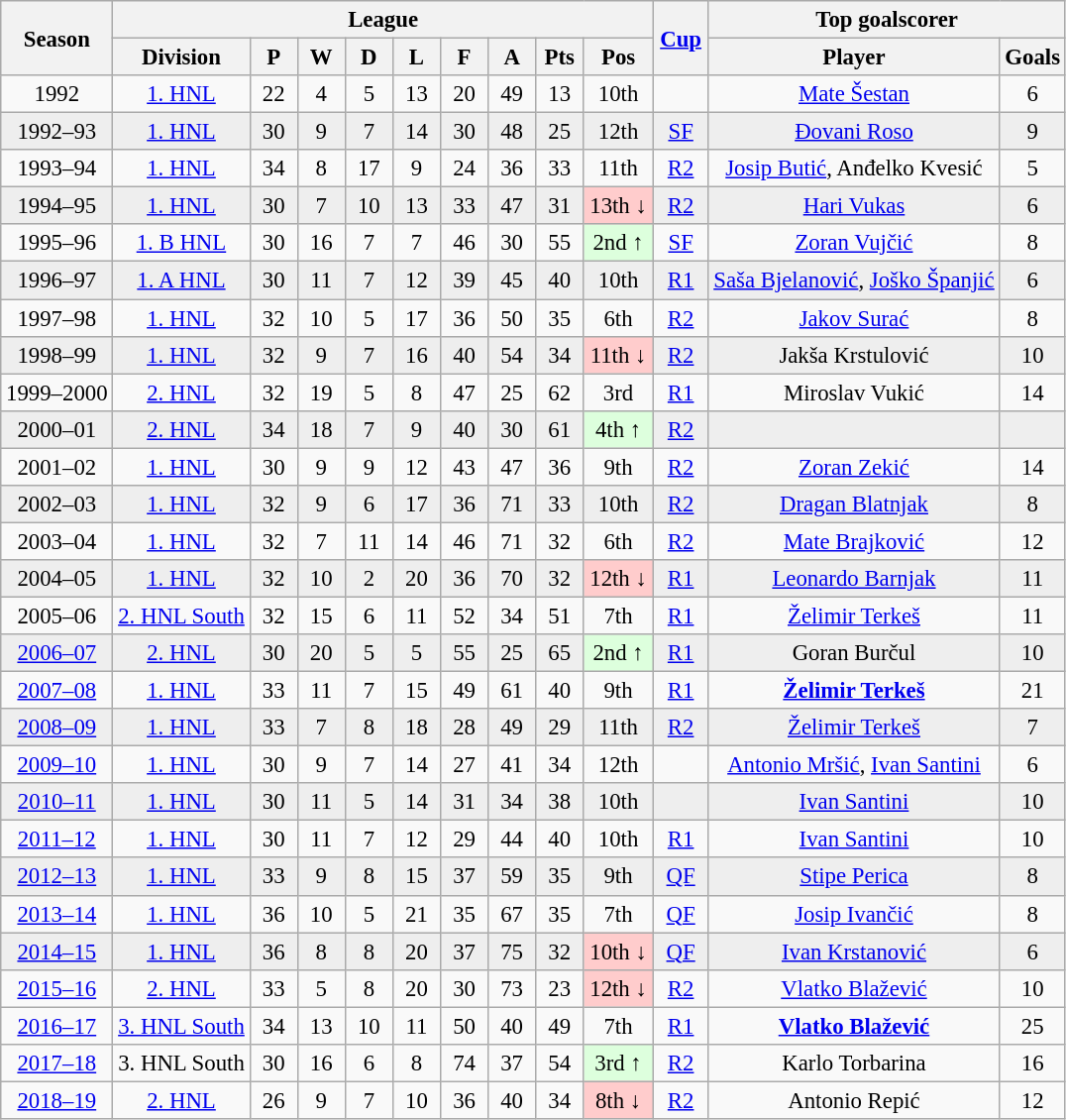<table class="wikitable" style="font-size:95%; text-align: center;">
<tr>
<th rowspan=2>Season</th>
<th colspan=9>League</th>
<th rowspan=2 width="30"><a href='#'>Cup</a></th>
<th colspan=2 width="200">Top goalscorer</th>
</tr>
<tr>
<th>Division</th>
<th width="25">P</th>
<th width="25">W</th>
<th width="25">D</th>
<th width="25">L</th>
<th width="25">F</th>
<th width="25">A</th>
<th width="25">Pts</th>
<th width="40">Pos</th>
<th>Player</th>
<th>Goals</th>
</tr>
<tr>
<td>1992</td>
<td><a href='#'>1. HNL</a></td>
<td>22</td>
<td>4</td>
<td>5</td>
<td>13</td>
<td>20</td>
<td>49</td>
<td>13</td>
<td>10th</td>
<td></td>
<td><a href='#'>Mate Šestan</a></td>
<td>6</td>
</tr>
<tr bgcolor=#EEEEEE>
<td>1992–93</td>
<td><a href='#'>1. HNL</a></td>
<td>30</td>
<td>9</td>
<td>7</td>
<td>14</td>
<td>30</td>
<td>48</td>
<td>25</td>
<td>12th</td>
<td><a href='#'>SF</a></td>
<td><a href='#'>Đovani Roso</a></td>
<td>9</td>
</tr>
<tr>
<td>1993–94</td>
<td><a href='#'>1. HNL</a></td>
<td>34</td>
<td>8</td>
<td>17</td>
<td>9</td>
<td>24</td>
<td>36</td>
<td>33</td>
<td>11th</td>
<td><a href='#'>R2</a></td>
<td><a href='#'>Josip Butić</a>, Anđelko Kvesić</td>
<td>5</td>
</tr>
<tr bgcolor=#EEEEEE>
<td>1994–95</td>
<td><a href='#'>1. HNL</a></td>
<td>30</td>
<td>7</td>
<td>10</td>
<td>13</td>
<td>33</td>
<td>47</td>
<td>31</td>
<td bgcolor="#FFCCCC">13th ↓</td>
<td><a href='#'>R2</a></td>
<td><a href='#'>Hari Vukas</a></td>
<td>6</td>
</tr>
<tr>
<td>1995–96</td>
<td><a href='#'>1. B HNL</a></td>
<td>30</td>
<td>16</td>
<td>7</td>
<td>7</td>
<td>46</td>
<td>30</td>
<td>55</td>
<td bgcolor="#DDFFDD">2nd ↑</td>
<td><a href='#'>SF</a></td>
<td><a href='#'>Zoran Vujčić</a></td>
<td>8</td>
</tr>
<tr bgcolor=#EEEEEE>
<td>1996–97</td>
<td><a href='#'>1. A HNL</a></td>
<td>30</td>
<td>11</td>
<td>7</td>
<td>12</td>
<td>39</td>
<td>45</td>
<td>40</td>
<td>10th</td>
<td><a href='#'>R1</a></td>
<td><a href='#'>Saša Bjelanović</a>, <a href='#'>Joško Španjić</a></td>
<td>6</td>
</tr>
<tr>
<td>1997–98</td>
<td><a href='#'>1. HNL</a></td>
<td>32</td>
<td>10</td>
<td>5</td>
<td>17</td>
<td>36</td>
<td>50</td>
<td>35</td>
<td>6th</td>
<td><a href='#'>R2</a></td>
<td><a href='#'>Jakov Surać</a></td>
<td>8</td>
</tr>
<tr bgcolor=#EEEEEE>
<td>1998–99</td>
<td><a href='#'>1. HNL</a></td>
<td>32</td>
<td>9</td>
<td>7</td>
<td>16</td>
<td>40</td>
<td>54</td>
<td>34</td>
<td bgcolor="#FFCCCC">11th ↓</td>
<td><a href='#'>R2</a></td>
<td>Jakša Krstulović</td>
<td>10</td>
</tr>
<tr>
<td>1999–2000</td>
<td><a href='#'>2. HNL</a></td>
<td>32</td>
<td>19</td>
<td>5</td>
<td>8</td>
<td>47</td>
<td>25</td>
<td>62</td>
<td>3rd</td>
<td><a href='#'>R1</a></td>
<td>Miroslav Vukić</td>
<td>14</td>
</tr>
<tr bgcolor=#EEEEEE>
<td>2000–01</td>
<td><a href='#'>2. HNL</a></td>
<td>34</td>
<td>18</td>
<td>7</td>
<td>9</td>
<td>40</td>
<td>30</td>
<td>61</td>
<td bgcolor="#DDFFDD">4th ↑</td>
<td><a href='#'>R2</a></td>
<td></td>
<td></td>
</tr>
<tr>
<td>2001–02</td>
<td><a href='#'>1. HNL</a></td>
<td>30</td>
<td>9</td>
<td>9</td>
<td>12</td>
<td>43</td>
<td>47</td>
<td>36</td>
<td>9th</td>
<td><a href='#'>R2</a></td>
<td><a href='#'>Zoran Zekić</a></td>
<td>14</td>
</tr>
<tr bgcolor=#EEEEEE>
<td>2002–03</td>
<td><a href='#'>1. HNL</a></td>
<td>32</td>
<td>9</td>
<td>6</td>
<td>17</td>
<td>36</td>
<td>71</td>
<td>33</td>
<td>10th</td>
<td><a href='#'>R2</a></td>
<td><a href='#'>Dragan Blatnjak</a></td>
<td>8</td>
</tr>
<tr>
<td>2003–04</td>
<td><a href='#'>1. HNL</a></td>
<td>32</td>
<td>7</td>
<td>11</td>
<td>14</td>
<td>46</td>
<td>71</td>
<td>32</td>
<td>6th</td>
<td><a href='#'>R2</a></td>
<td><a href='#'>Mate Brajković</a></td>
<td>12</td>
</tr>
<tr bgcolor=#EEEEEE>
<td>2004–05</td>
<td><a href='#'>1. HNL</a></td>
<td>32</td>
<td>10</td>
<td>2</td>
<td>20</td>
<td>36</td>
<td>70</td>
<td>32</td>
<td bgcolor="#FFCCCC">12th ↓</td>
<td><a href='#'>R1</a></td>
<td><a href='#'>Leonardo Barnjak</a></td>
<td>11</td>
</tr>
<tr>
<td>2005–06</td>
<td><a href='#'>2. HNL South</a></td>
<td>32</td>
<td>15</td>
<td>6</td>
<td>11</td>
<td>52</td>
<td>34</td>
<td>51</td>
<td>7th</td>
<td><a href='#'>R1</a></td>
<td><a href='#'>Želimir Terkeš</a></td>
<td>11</td>
</tr>
<tr bgcolor=#EEEEEE>
<td><a href='#'>2006–07</a></td>
<td><a href='#'>2. HNL</a></td>
<td>30</td>
<td>20</td>
<td>5</td>
<td>5</td>
<td>55</td>
<td>25</td>
<td>65</td>
<td bgcolor="#DDFFDD">2nd ↑</td>
<td><a href='#'>R1</a></td>
<td>Goran Burčul</td>
<td>10</td>
</tr>
<tr>
<td><a href='#'>2007–08</a></td>
<td><a href='#'>1. HNL</a></td>
<td>33</td>
<td>11</td>
<td>7</td>
<td>15</td>
<td>49</td>
<td>61</td>
<td>40</td>
<td>9th</td>
<td><a href='#'>R1</a></td>
<td><strong><a href='#'>Želimir Terkeš</a></strong></td>
<td>21</td>
</tr>
<tr bgcolor=#EEEEEE>
<td><a href='#'>2008–09</a></td>
<td><a href='#'>1. HNL</a></td>
<td>33</td>
<td>7</td>
<td>8</td>
<td>18</td>
<td>28</td>
<td>49</td>
<td>29</td>
<td>11th</td>
<td><a href='#'>R2</a></td>
<td><a href='#'>Želimir Terkeš</a></td>
<td>7</td>
</tr>
<tr>
<td><a href='#'>2009–10</a></td>
<td><a href='#'>1. HNL</a></td>
<td>30</td>
<td>9</td>
<td>7</td>
<td>14</td>
<td>27</td>
<td>41</td>
<td>34</td>
<td>12th</td>
<td></td>
<td><a href='#'>Antonio Mršić</a>, <a href='#'>Ivan Santini</a></td>
<td>6</td>
</tr>
<tr bgcolor=#EEEEEE>
<td><a href='#'>2010–11</a></td>
<td><a href='#'>1. HNL</a></td>
<td>30</td>
<td>11</td>
<td>5</td>
<td>14</td>
<td>31</td>
<td>34</td>
<td>38</td>
<td>10th</td>
<td></td>
<td><a href='#'>Ivan Santini</a></td>
<td>10</td>
</tr>
<tr>
<td><a href='#'>2011–12</a></td>
<td><a href='#'>1. HNL</a></td>
<td>30</td>
<td>11</td>
<td>7</td>
<td>12</td>
<td>29</td>
<td>44</td>
<td>40</td>
<td>10th</td>
<td><a href='#'>R1</a></td>
<td><a href='#'>Ivan Santini</a></td>
<td>10</td>
</tr>
<tr bgcolor=#EEEEEE>
<td><a href='#'>2012–13</a></td>
<td><a href='#'>1. HNL</a></td>
<td>33</td>
<td>9</td>
<td>8</td>
<td>15</td>
<td>37</td>
<td>59</td>
<td>35</td>
<td>9th</td>
<td><a href='#'>QF</a></td>
<td><a href='#'>Stipe Perica</a></td>
<td>8</td>
</tr>
<tr>
<td><a href='#'>2013–14</a></td>
<td><a href='#'>1. HNL</a></td>
<td>36</td>
<td>10</td>
<td>5</td>
<td>21</td>
<td>35</td>
<td>67</td>
<td>35</td>
<td>7th</td>
<td><a href='#'>QF</a></td>
<td><a href='#'>Josip Ivančić</a></td>
<td>8</td>
</tr>
<tr bgcolor=#EEEEEE>
<td><a href='#'>2014–15</a></td>
<td><a href='#'>1. HNL</a></td>
<td>36</td>
<td>8</td>
<td>8</td>
<td>20</td>
<td>37</td>
<td>75</td>
<td>32</td>
<td bgcolor="#FFCCCC">10th ↓</td>
<td><a href='#'>QF</a></td>
<td><a href='#'>Ivan Krstanović</a></td>
<td>6</td>
</tr>
<tr>
<td><a href='#'>2015–16</a></td>
<td><a href='#'>2. HNL</a></td>
<td>33</td>
<td>5</td>
<td>8</td>
<td>20</td>
<td>30</td>
<td>73</td>
<td>23</td>
<td bgcolor="#FFCCCC">12th ↓</td>
<td><a href='#'>R2</a></td>
<td><a href='#'>Vlatko Blažević</a></td>
<td>10</td>
</tr>
<tr>
<td><a href='#'>2016–17</a></td>
<td><a href='#'>3. HNL South</a></td>
<td>34</td>
<td>13</td>
<td>10</td>
<td>11</td>
<td>50</td>
<td>40</td>
<td>49</td>
<td>7th</td>
<td><a href='#'>R1</a></td>
<td><strong><a href='#'>Vlatko Blažević</a></strong></td>
<td>25</td>
</tr>
<tr>
<td><a href='#'>2017–18</a></td>
<td>3. HNL South</td>
<td>30</td>
<td>16</td>
<td>6</td>
<td>8</td>
<td>74</td>
<td>37</td>
<td>54</td>
<td bgcolor="#DDFFDD">3rd ↑</td>
<td><a href='#'>R2</a></td>
<td>Karlo Torbarina</td>
<td>16</td>
</tr>
<tr>
<td><a href='#'>2018–19</a></td>
<td><a href='#'>2. HNL</a></td>
<td>26</td>
<td>9</td>
<td>7</td>
<td>10</td>
<td>36</td>
<td>40</td>
<td>34</td>
<td bgcolor="#FFCCCC">8th ↓</td>
<td><a href='#'>R2</a></td>
<td>Antonio Repić</td>
<td>12</td>
</tr>
</table>
